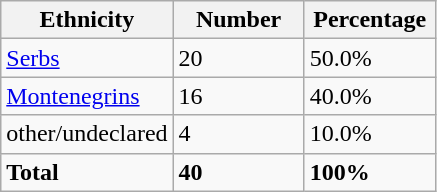<table class="wikitable">
<tr>
<th width="100px">Ethnicity</th>
<th width="80px">Number</th>
<th width="80px">Percentage</th>
</tr>
<tr>
<td><a href='#'>Serbs</a></td>
<td>20</td>
<td>50.0%</td>
</tr>
<tr>
<td><a href='#'>Montenegrins</a></td>
<td>16</td>
<td>40.0%</td>
</tr>
<tr>
<td>other/undeclared</td>
<td>4</td>
<td>10.0%</td>
</tr>
<tr>
<td><strong>Total</strong></td>
<td><strong>40</strong></td>
<td><strong>100%</strong></td>
</tr>
</table>
